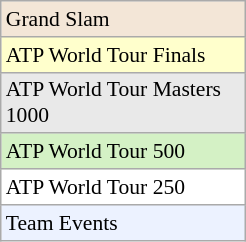<table class="wikitable" style="font-size:90%; width:13%;">
<tr style="background:#F3E6D7;">
<td>Grand Slam</td>
</tr>
<tr style="background:#ffc;">
<td>ATP World Tour Finals</td>
</tr>
<tr style="background:#E9E9E9;">
<td>ATP World Tour Masters 1000</td>
</tr>
<tr style="background:#D4F1C5;">
<td>ATP World Tour 500</td>
</tr>
<tr style="background:#fff;">
<td>ATP World Tour 250</td>
</tr>
<tr style="background:#ECF2FF;">
<td>Team Events</td>
</tr>
</table>
